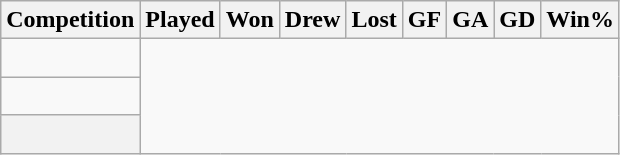<table class="wikitable sortable" style="text-align: center;">
<tr>
<th>Competition</th>
<th>Played</th>
<th>Won</th>
<th>Drew</th>
<th>Lost</th>
<th>GF</th>
<th>GA</th>
<th>GD</th>
<th>Win%</th>
</tr>
<tr>
<td align=left><br></td>
</tr>
<tr>
<td align=left><br></td>
</tr>
<tr class="sortbottom">
<th><br></th>
</tr>
</table>
